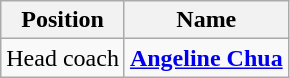<table class="wikitable sortable" style="text-align:center">
<tr>
<th>Position</th>
<th>Name</th>
</tr>
<tr>
<td style="text-align:left;">Head coach</td>
<td style="text-align:left;"> <strong><a href='#'>Angeline Chua</a></strong><br></td>
</tr>
</table>
